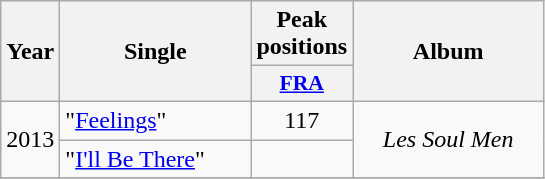<table class="wikitable">
<tr>
<th align="center" rowspan="2" width="10">Year</th>
<th align="center" rowspan="2" width="120">Single</th>
<th align="center" colspan="1" width="20">Peak positions</th>
<th align="center" rowspan="2" width="120">Album</th>
</tr>
<tr>
<th scope="col" style="width:3em;font-size:90%;"><a href='#'>FRA</a><br></th>
</tr>
<tr>
<td style="text-align:center;" rowspan=2>2013</td>
<td>"<a href='#'>Feelings</a>"</td>
<td style="text-align:center;">117</td>
<td style="text-align:center;" rowspan=2><em>Les Soul Men</em></td>
</tr>
<tr>
<td>"<a href='#'>I'll Be There</a>"</td>
<td style="text-align:center;"></td>
</tr>
<tr>
</tr>
</table>
